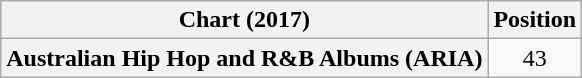<table class="wikitable plainrowheaders" style="text-align:center">
<tr>
<th scope="col">Chart (2017)</th>
<th scope="col">Position</th>
</tr>
<tr>
<th scope="row">Australian Hip Hop and R&B Albums (ARIA)</th>
<td>43</td>
</tr>
</table>
